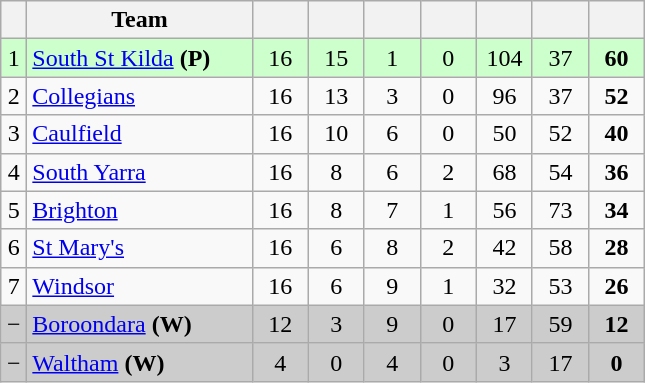<table class="wikitable" style="text-align:center; margin-bottom:0">
<tr>
<th style="width:10px"></th>
<th style="width:35%;">Team</th>
<th style="width:30px;"></th>
<th style="width:30px;"></th>
<th style="width:30px;"></th>
<th style="width:30px;"></th>
<th style="width:30px;"></th>
<th style="width:30px;"></th>
<th style="width:30px;"></th>
</tr>
<tr style="background:#ccffcc;">
<td>1</td>
<td style="text-align:left;"><a href='#'>South St Kilda</a> <strong>(P)</strong></td>
<td>16</td>
<td>15</td>
<td>1</td>
<td>0</td>
<td>104</td>
<td>37</td>
<td><strong>60</strong></td>
</tr>
<tr>
<td>2</td>
<td style="text-align:left;"><a href='#'>Collegians</a></td>
<td>16</td>
<td>13</td>
<td>3</td>
<td>0</td>
<td>96</td>
<td>37</td>
<td><strong>52</strong></td>
</tr>
<tr>
<td>3</td>
<td style="text-align:left;"><a href='#'>Caulfield</a></td>
<td>16</td>
<td>10</td>
<td>6</td>
<td>0</td>
<td>50</td>
<td>52</td>
<td><strong>40</strong></td>
</tr>
<tr>
<td>4</td>
<td style="text-align:left;"><a href='#'>South Yarra</a></td>
<td>16</td>
<td>8</td>
<td>6</td>
<td>2</td>
<td>68</td>
<td>54</td>
<td><strong>36</strong></td>
</tr>
<tr>
<td>5</td>
<td style="text-align:left;"><a href='#'>Brighton</a></td>
<td>16</td>
<td>8</td>
<td>7</td>
<td>1</td>
<td>56</td>
<td>73</td>
<td><strong>34</strong></td>
</tr>
<tr>
<td>6</td>
<td style="text-align:left;"><a href='#'>St Mary's</a></td>
<td>16</td>
<td>6</td>
<td>8</td>
<td>2</td>
<td>42</td>
<td>58</td>
<td><strong>28</strong></td>
</tr>
<tr>
<td>7</td>
<td style="text-align:left;"><a href='#'>Windsor</a></td>
<td>16</td>
<td>6</td>
<td>9</td>
<td>1</td>
<td>32</td>
<td>53</td>
<td><strong>26</strong></td>
</tr>
<tr style="background:#CCCCCC;">
<td>−</td>
<td style="text-align:left;"><a href='#'>Boroondara</a> <strong>(W)</strong></td>
<td>12</td>
<td>3</td>
<td>9</td>
<td>0</td>
<td>17</td>
<td>59</td>
<td><strong>12</strong></td>
</tr>
<tr style="background:#CCCCCC;">
<td>−</td>
<td style="text-align:left;"><a href='#'>Waltham</a> <strong>(W)</strong></td>
<td>4</td>
<td>0</td>
<td>4</td>
<td>0</td>
<td>3</td>
<td>17</td>
<td><strong>0</strong></td>
</tr>
</table>
